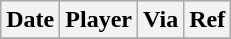<table class="wikitable">
<tr style="background:#ddd; text-align:center;">
<th>Date</th>
<th>Player</th>
<th>Via</th>
<th>Ref</th>
</tr>
<tr>
</tr>
</table>
